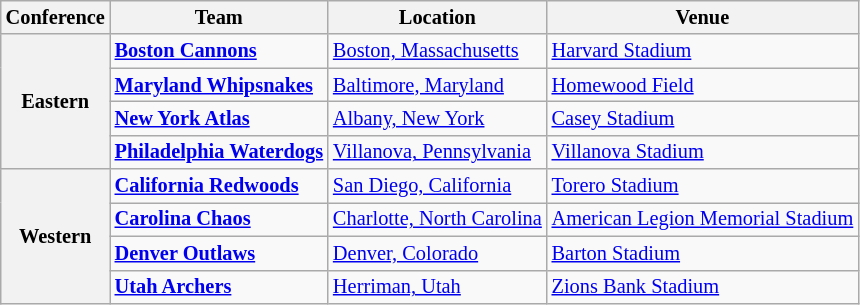<table class="wikitable" style="font-size:85%">
<tr>
<th>Conference</th>
<th>Team</th>
<th>Location</th>
<th>Venue</th>
</tr>
<tr>
<th rowspan="4">Eastern</th>
<td><strong><a href='#'>Boston Cannons</a></strong></td>
<td><a href='#'>Boston, Massachusetts</a></td>
<td><a href='#'>Harvard Stadium</a></td>
</tr>
<tr>
<td><strong><a href='#'>Maryland Whipsnakes</a></strong></td>
<td><a href='#'>Baltimore, Maryland</a></td>
<td><a href='#'>Homewood Field</a></td>
</tr>
<tr>
<td><strong><a href='#'>New York Atlas</a></strong></td>
<td><a href='#'>Albany, New York</a></td>
<td><a href='#'>Casey Stadium</a></td>
</tr>
<tr>
<td><strong><a href='#'>Philadelphia Waterdogs</a></strong></td>
<td><a href='#'>Villanova, Pennsylvania</a></td>
<td><a href='#'>Villanova Stadium</a></td>
</tr>
<tr>
<th rowspan="4">Western</th>
<td><strong><a href='#'>California Redwoods</a></strong></td>
<td><a href='#'>San Diego, California</a></td>
<td><a href='#'>Torero Stadium</a></td>
</tr>
<tr>
<td><strong><a href='#'>Carolina Chaos</a></strong></td>
<td><a href='#'>Charlotte, North Carolina</a></td>
<td><a href='#'>American Legion Memorial Stadium</a></td>
</tr>
<tr>
<td><strong><a href='#'>Denver Outlaws</a></strong></td>
<td><a href='#'>Denver, Colorado</a></td>
<td><a href='#'>Barton Stadium</a></td>
</tr>
<tr>
<td><strong><a href='#'>Utah Archers</a></strong></td>
<td><a href='#'>Herriman, Utah</a></td>
<td><a href='#'>Zions Bank Stadium</a></td>
</tr>
</table>
